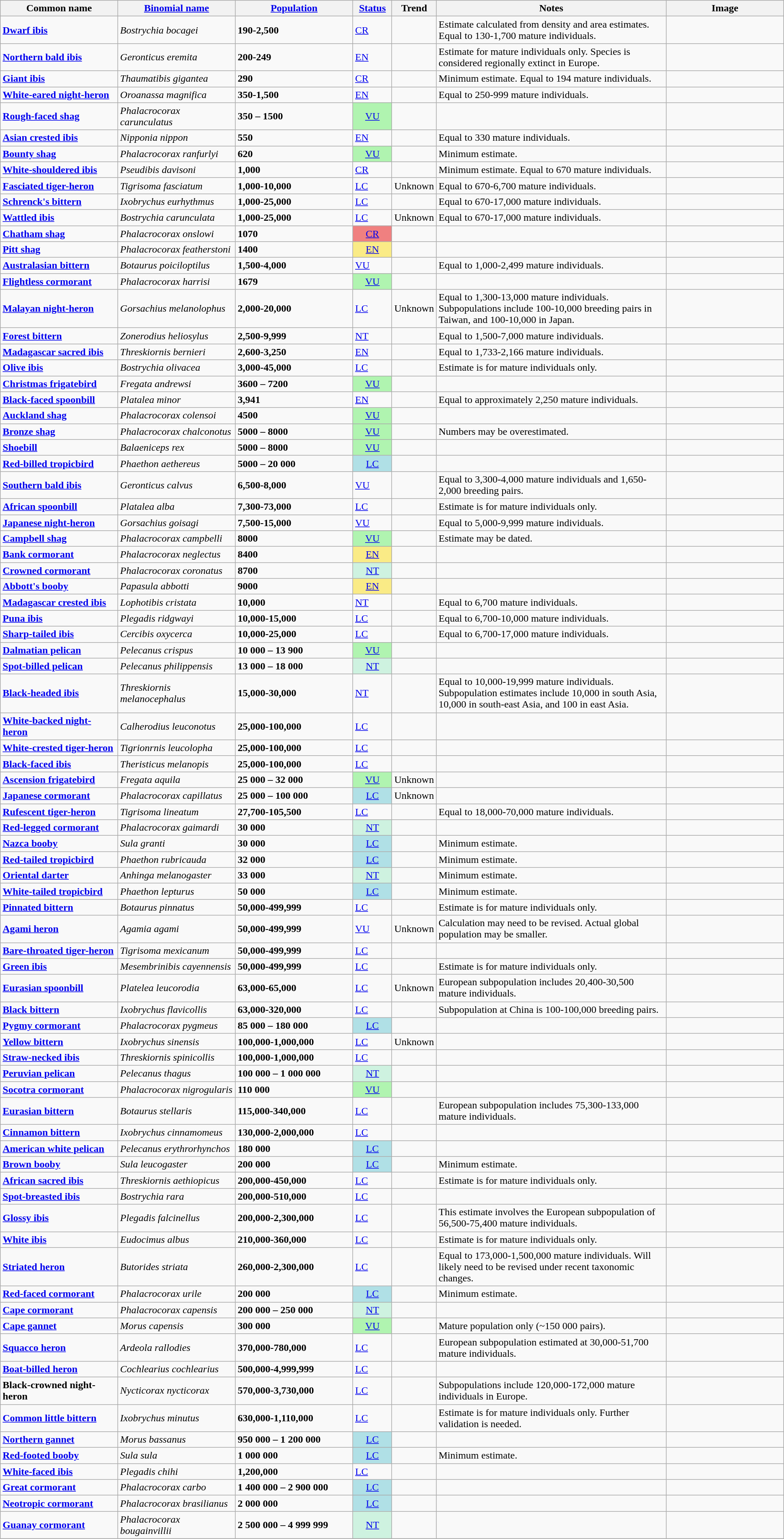<table class="wikitable sortable">
<tr>
<th width="15%">Common name</th>
<th width="15%"><a href='#'>Binomial name</a></th>
<th data-sort-type="number"  width="15%"><a href='#'>Population</a></th>
<th width="5%"><a href='#'>Status</a></th>
<th width="5%">Trend</th>
<th class="unsortable">Notes</th>
<th width="15%" class="unsortable">Image</th>
</tr>
<tr>
<td><strong><a href='#'>Dwarf ibis</a></strong></td>
<td><em>Bostrychia bocagei</em></td>
<td><strong>190-2,500</strong></td>
<td><a href='#'>CR</a></td>
<td></td>
<td>Estimate calculated from density and area estimates. Equal to 130-1,700 mature individuals.</td>
<td></td>
</tr>
<tr>
<td><strong><a href='#'>Northern bald ibis</a></strong></td>
<td><em>Geronticus eremita</em></td>
<td><strong>200-249</strong></td>
<td><a href='#'>EN</a></td>
<td></td>
<td>Estimate for mature individuals only. Species is considered regionally extinct in Europe.</td>
<td></td>
</tr>
<tr>
<td><strong><a href='#'>Giant ibis</a></strong></td>
<td><em>Thaumatibis gigantea</em></td>
<td><strong>290</strong></td>
<td><a href='#'>CR</a></td>
<td></td>
<td>Minimum estimate. Equal to 194 mature individuals.</td>
<td></td>
</tr>
<tr>
<td><strong><a href='#'>White-eared night-heron</a></strong></td>
<td><em>Oroanassa magnifica</em></td>
<td><strong>350-1,500</strong></td>
<td><a href='#'>EN</a></td>
<td></td>
<td>Equal to 250-999 mature individuals.</td>
<td></td>
</tr>
<tr>
<td><strong><a href='#'>Rough-faced shag</a></strong></td>
<td><em>Phalacrocorax carunculatus</em></td>
<td><strong>350 – 1500</strong></td>
<td align=center style="background:#b0f4b0"><a href='#'>VU</a></td>
<td align=center></td>
<td></td>
<td></td>
</tr>
<tr>
<td><strong><a href='#'>Asian crested ibis</a></strong></td>
<td><em>Nipponia nippon</em></td>
<td><strong>550</strong></td>
<td><a href='#'>EN</a></td>
<td></td>
<td>Equal to 330 mature individuals.</td>
<td></td>
</tr>
<tr>
<td><strong><a href='#'>Bounty shag</a></strong></td>
<td><em>Phalacrocorax ranfurlyi</em></td>
<td><strong>620</strong></td>
<td align=center style="background:#b0f4b0"><a href='#'>VU</a></td>
<td align=center></td>
<td>Minimum estimate.</td>
<td></td>
</tr>
<tr>
<td><strong><a href='#'>White-shouldered ibis</a></strong></td>
<td><em>Pseudibis davisoni</em></td>
<td><strong>1,000</strong></td>
<td><a href='#'>CR</a></td>
<td></td>
<td>Minimum estimate. Equal to 670 mature individuals.</td>
<td></td>
</tr>
<tr>
<td><strong><a href='#'>Fasciated tiger-heron</a></strong></td>
<td><em>Tigrisoma fasciatum</em></td>
<td><strong>1,000-10,000</strong></td>
<td><a href='#'>LC</a></td>
<td>Unknown</td>
<td>Equal to 670-6,700 mature individuals.</td>
<td></td>
</tr>
<tr>
<td><strong><a href='#'>Schrenck's bittern</a></strong></td>
<td><em>Ixobrychus eurhythmus</em></td>
<td><strong>1,000-25,000</strong></td>
<td><a href='#'>LC</a></td>
<td></td>
<td>Equal to 670-17,000 mature individuals.</td>
<td></td>
</tr>
<tr>
<td><strong><a href='#'>Wattled ibis</a></strong></td>
<td><em>Bostrychia carunculata</em></td>
<td><strong>1,000-25,000</strong></td>
<td><a href='#'>LC</a></td>
<td>Unknown</td>
<td>Equal to 670-17,000 mature individuals.</td>
<td></td>
</tr>
<tr>
<td><strong><a href='#'>Chatham shag</a></strong></td>
<td><em>Phalacrocorax onslowi</em></td>
<td><strong>1070</strong></td>
<td align=center style="background:#F08080"><a href='#'>CR</a></td>
<td align=center></td>
<td></td>
<td></td>
</tr>
<tr>
<td><strong><a href='#'>Pitt shag</a></strong></td>
<td><em>Phalacrocorax featherstoni</em></td>
<td><strong>1400</strong></td>
<td align=center style="background:#FAEB86"><a href='#'>EN</a></td>
<td align=center></td>
<td></td>
<td></td>
</tr>
<tr>
<td><strong><a href='#'>Australasian bittern</a></strong></td>
<td><em>Botaurus poiciloptilus</em></td>
<td><strong>1,500-4,000</strong></td>
<td><a href='#'>VU</a></td>
<td></td>
<td>Equal to 1,000-2,499 mature individuals.</td>
<td></td>
</tr>
<tr>
<td><strong><a href='#'>Flightless cormorant</a></strong></td>
<td><em>Phalacrocorax harrisi</em></td>
<td><strong>1679</strong></td>
<td align=center style="background:#b0f4b0"><a href='#'>VU</a></td>
<td align=center></td>
<td></td>
<td></td>
</tr>
<tr>
<td><strong><a href='#'>Malayan night-heron</a></strong></td>
<td><em>Gorsachius melanolophus</em></td>
<td><strong>2,000-20,000</strong></td>
<td><a href='#'>LC</a></td>
<td>Unknown</td>
<td>Equal to 1,300-13,000 mature individuals. Subpopulations include 100-10,000 breeding pairs in Taiwan, and 100-10,000 in Japan.</td>
<td></td>
</tr>
<tr>
<td><strong><a href='#'>Forest bittern</a></strong></td>
<td><em>Zonerodius heliosylus</em></td>
<td><strong>2,500-9,999</strong></td>
<td><a href='#'>NT</a></td>
<td></td>
<td>Equal to 1,500-7,000 mature individuals.</td>
<td></td>
</tr>
<tr>
<td><strong><a href='#'>Madagascar sacred ibis</a></strong></td>
<td><em>Threskiornis bernieri</em></td>
<td><strong>2,600-3,250</strong></td>
<td><a href='#'>EN</a></td>
<td></td>
<td>Equal to 1,733-2,166 mature individuals.</td>
<td></td>
</tr>
<tr>
<td><strong><a href='#'>Olive ibis</a></strong></td>
<td><em>Bostrychia olivacea</em></td>
<td><strong>3,000-45,000</strong></td>
<td><a href='#'>LC</a></td>
<td></td>
<td>Estimate is for mature individuals only.</td>
<td></td>
</tr>
<tr>
<td><strong><a href='#'>Christmas frigatebird</a></strong></td>
<td><em>Fregata andrewsi</em></td>
<td><strong>3600 – 7200</strong></td>
<td align=center style="background:#b0f4b0"><a href='#'>VU</a></td>
<td align=center></td>
<td></td>
<td></td>
</tr>
<tr>
<td><strong><a href='#'>Black-faced spoonbill</a></strong></td>
<td><em>Platalea minor</em></td>
<td><strong>3,941</strong></td>
<td><a href='#'>EN</a></td>
<td></td>
<td>Equal to approximately 2,250 mature individuals.</td>
<td></td>
</tr>
<tr>
<td><strong><a href='#'>Auckland shag</a></strong></td>
<td><em>Phalacrocorax colensoi</em></td>
<td><strong>4500</strong></td>
<td align=center style="background:#b0f4b0"><a href='#'>VU</a></td>
<td align=center></td>
<td></td>
<td></td>
</tr>
<tr>
<td><strong><a href='#'>Bronze shag</a></strong></td>
<td><em>Phalacrocorax chalconotus</em></td>
<td><strong>5000 – 8000</strong></td>
<td align=center style="background:#b0f4b0"><a href='#'>VU</a></td>
<td align=center></td>
<td>Numbers may be overestimated.</td>
<td></td>
</tr>
<tr>
<td><strong><a href='#'>Shoebill</a></strong></td>
<td><em>Balaeniceps rex</em></td>
<td><strong>5000 – 8000</strong></td>
<td align=center style="background:#b0f4b0"><a href='#'>VU</a></td>
<td align=center></td>
<td></td>
<td></td>
</tr>
<tr>
<td><strong><a href='#'>Red-billed tropicbird</a></strong></td>
<td><em>Phaethon aethereus</em></td>
<td><strong>5000 – 20 000</strong></td>
<td align=center style="background:#B0E0E6"><a href='#'>LC</a></td>
<td align=center></td>
<td></td>
<td></td>
</tr>
<tr>
<td><strong><a href='#'>Southern bald ibis</a></strong></td>
<td><em>Geronticus calvus</em></td>
<td><strong>6,500-8,000</strong></td>
<td><a href='#'>VU</a></td>
<td></td>
<td>Equal to 3,300-4,000 mature individuals and 1,650-2,000 breeding pairs.</td>
<td></td>
</tr>
<tr>
<td><strong><a href='#'>African spoonbill</a></strong></td>
<td><em>Platalea alba</em></td>
<td><strong>7,300-73,000</strong></td>
<td><a href='#'>LC</a></td>
<td></td>
<td>Estimate is for mature individuals only.</td>
<td></td>
</tr>
<tr>
<td><strong><a href='#'>Japanese night-heron</a></strong></td>
<td><em>Gorsachius goisagi</em></td>
<td><strong>7,500-15,000</strong></td>
<td><a href='#'>VU</a></td>
<td></td>
<td>Equal to 5,000-9,999 mature individuals.</td>
<td></td>
</tr>
<tr>
<td><strong><a href='#'>Campbell shag</a></strong></td>
<td><em>Phalacrocorax campbelli</em></td>
<td><strong>8000</strong></td>
<td align=center style="background:#b0f4b0"><a href='#'>VU</a></td>
<td align=center></td>
<td>Estimate may be dated.</td>
<td></td>
</tr>
<tr>
<td><strong><a href='#'>Bank cormorant</a></strong></td>
<td><em>Phalacrocorax neglectus</em></td>
<td><strong>8400</strong></td>
<td align=center style="background:#FAEB86"><a href='#'>EN</a></td>
<td align=center></td>
<td></td>
<td></td>
</tr>
<tr>
<td><strong><a href='#'>Crowned cormorant</a></strong></td>
<td><em>Phalacrocorax coronatus</em></td>
<td><strong>8700</strong></td>
<td align=center style="background:#CEF2E0"><a href='#'>NT</a></td>
<td align=center></td>
<td></td>
<td></td>
</tr>
<tr>
<td><strong><a href='#'>Abbott's booby</a></strong></td>
<td><em>Papasula abbotti</em></td>
<td><strong>9000</strong></td>
<td align=center style="background:#FAEB86"><a href='#'>EN</a></td>
<td align=center></td>
<td></td>
<td></td>
</tr>
<tr>
<td><strong><a href='#'>Madagascar crested ibis</a></strong></td>
<td><em>Lophotibis cristata</em></td>
<td><strong>10,000</strong></td>
<td><a href='#'>NT</a></td>
<td></td>
<td>Equal to 6,700 mature individuals.</td>
<td></td>
</tr>
<tr>
<td><strong><a href='#'>Puna ibis</a></strong></td>
<td><em>Plegadis ridgwayi</em></td>
<td><strong>10,000-15,000</strong></td>
<td><a href='#'>LC</a></td>
<td></td>
<td>Equal to 6,700-10,000 mature individuals.</td>
<td></td>
</tr>
<tr>
<td><strong><a href='#'>Sharp-tailed ibis</a></strong></td>
<td><em>Cercibis oxycerca</em></td>
<td><strong>10,000-25,000</strong></td>
<td><a href='#'>LC</a></td>
<td></td>
<td>Equal to 6,700-17,000 mature individuals.</td>
<td></td>
</tr>
<tr>
<td><strong><a href='#'>Dalmatian pelican</a></strong></td>
<td><em>Pelecanus crispus</em></td>
<td><strong>10 000 – 13 900</strong></td>
<td align=center style="background:#b0f4b0"><a href='#'>VU</a></td>
<td align=center></td>
<td></td>
<td></td>
</tr>
<tr>
<td><strong><a href='#'>Spot-billed pelican</a></strong></td>
<td><em>Pelecanus philippensis</em></td>
<td><strong>13 000 – 18 000</strong></td>
<td align=center style="background:#CEF2E0"><a href='#'>NT</a></td>
<td align=center></td>
<td></td>
<td></td>
</tr>
<tr>
<td><strong><a href='#'>Black-headed ibis</a></strong></td>
<td><em>Threskiornis melanocephalus</em></td>
<td><strong>15,000-30,000</strong></td>
<td><a href='#'>NT</a></td>
<td></td>
<td>Equal to 10,000-19,999 mature individuals. Subpopulation estimates include 10,000 in south Asia, 10,000 in south-east Asia, and 100 in east Asia.</td>
<td></td>
</tr>
<tr>
<td><strong><a href='#'>White-backed night-heron</a></strong></td>
<td><em>Calherodius leuconotus</em></td>
<td><strong>25,000-100,000</strong></td>
<td><a href='#'>LC</a></td>
<td></td>
<td></td>
<td></td>
</tr>
<tr>
<td><strong><a href='#'>White-crested tiger-heron</a></strong></td>
<td><em>Tigrionrnis leucolopha</em></td>
<td><strong>25,000-100,000</strong></td>
<td><a href='#'>LC</a></td>
<td></td>
<td></td>
<td></td>
</tr>
<tr>
<td><strong><a href='#'>Black-faced ibis</a></strong></td>
<td><em>Theristicus melanopis</em></td>
<td><strong>25,000-100,000</strong></td>
<td><a href='#'>LC</a></td>
<td></td>
<td></td>
<td></td>
</tr>
<tr>
<td><strong><a href='#'>Ascension frigatebird</a></strong></td>
<td><em>Fregata aquila</em></td>
<td><strong>25 000 – 32 000</strong></td>
<td align=center style="background:#b0f4b0"><a href='#'>VU</a></td>
<td align=center>Unknown</td>
<td></td>
<td></td>
</tr>
<tr>
<td><strong><a href='#'>Japanese cormorant</a></strong></td>
<td><em>Phalacrocorax capillatus</em></td>
<td><strong>25 000 – 100 000</strong></td>
<td align=center style="background:#B0E0E6"><a href='#'>LC</a></td>
<td align=center>Unknown</td>
<td></td>
<td></td>
</tr>
<tr>
<td><strong><a href='#'>Rufescent tiger-heron</a></strong></td>
<td><em>Tigrisoma lineatum</em></td>
<td><strong>27,700-105,500</strong></td>
<td><a href='#'>LC</a></td>
<td></td>
<td>Equal to 18,000-70,000 mature individuals.</td>
<td></td>
</tr>
<tr>
<td><strong><a href='#'>Red-legged cormorant</a></strong></td>
<td><em>Phalacrocorax gaimardi</em></td>
<td><strong>30 000</strong></td>
<td align=center style="background:#CEF2E0"><a href='#'>NT</a></td>
<td align=center></td>
<td></td>
<td></td>
</tr>
<tr>
<td><strong><a href='#'>Nazca booby</a></strong></td>
<td><em>Sula granti</em></td>
<td><strong>30 000</strong></td>
<td align=center style="background:#B0E0E6"><a href='#'>LC</a></td>
<td align=center></td>
<td>Minimum estimate.</td>
<td></td>
</tr>
<tr>
<td><strong><a href='#'>Red-tailed tropicbird</a></strong></td>
<td><em>Phaethon rubricauda</em></td>
<td><strong>32 000</strong></td>
<td align=center style="background:#B0E0E6"><a href='#'>LC</a></td>
<td align=center></td>
<td>Minimum estimate.</td>
<td></td>
</tr>
<tr>
<td><strong><a href='#'>Oriental darter</a></strong></td>
<td><em>Anhinga melanogaster</em></td>
<td><strong>33 000</strong></td>
<td align=center style="background:#CEF2E0"><a href='#'>NT</a></td>
<td align=center></td>
<td>Minimum estimate.</td>
<td></td>
</tr>
<tr>
<td><strong><a href='#'>White-tailed tropicbird</a></strong></td>
<td><em>Phaethon lepturus</em></td>
<td><strong>50 000</strong></td>
<td align=center style="background:#B0E0E6"><a href='#'>LC</a></td>
<td align=center></td>
<td>Minimum estimate.</td>
<td></td>
</tr>
<tr>
<td><strong><a href='#'>Pinnated bittern</a></strong></td>
<td><em>Botaurus pinnatus</em></td>
<td><strong>50,000-499,999</strong></td>
<td><a href='#'>LC</a></td>
<td></td>
<td>Estimate is for mature individuals only.</td>
<td></td>
</tr>
<tr>
<td><strong><a href='#'>Agami heron</a></strong></td>
<td><em>Agamia agami</em></td>
<td><strong>50,000-499,999</strong></td>
<td><a href='#'>VU</a></td>
<td>Unknown</td>
<td>Calculation may need to be revised. Actual global population may be smaller.</td>
<td></td>
</tr>
<tr>
<td><strong><a href='#'>Bare-throated tiger-heron</a></strong></td>
<td><em>Tigrisoma mexicanum</em></td>
<td><strong>50,000-499,999</strong></td>
<td><a href='#'>LC</a></td>
<td></td>
<td></td>
<td></td>
</tr>
<tr>
<td><strong><a href='#'>Green ibis</a></strong></td>
<td><em>Mesembrinibis cayennensis</em></td>
<td><strong>50,000-499,999</strong></td>
<td><a href='#'>LC</a></td>
<td></td>
<td>Estimate is for mature individuals only.</td>
<td></td>
</tr>
<tr>
<td><strong><a href='#'>Eurasian spoonbill</a></strong></td>
<td><em>Platelea leucorodia</em></td>
<td><strong>63,000-65,000</strong></td>
<td><a href='#'>LC</a></td>
<td>Unknown</td>
<td>European subpopulation includes 20,400-30,500 mature individuals.</td>
<td></td>
</tr>
<tr>
<td><strong><a href='#'>Black bittern</a></strong></td>
<td><em>Ixobrychus flavicollis</em></td>
<td><strong>63,000-320,000</strong></td>
<td><a href='#'>LC</a></td>
<td></td>
<td>Subpopulation at China is 100-100,000 breeding pairs.</td>
<td></td>
</tr>
<tr>
<td><strong><a href='#'>Pygmy cormorant</a></strong></td>
<td><em>Phalacrocorax pygmeus</em></td>
<td><strong>85 000 – 180 000</strong></td>
<td align=center style="background:#B0E0E6"><a href='#'>LC</a></td>
<td align=center></td>
<td></td>
<td></td>
</tr>
<tr>
<td><strong><a href='#'>Yellow bittern</a></strong></td>
<td><em>Ixobrychus sinensis</em></td>
<td><strong>100,000-1,000,000</strong></td>
<td><a href='#'>LC</a></td>
<td>Unknown</td>
<td></td>
<td></td>
</tr>
<tr>
<td><strong><a href='#'>Straw-necked ibis</a></strong></td>
<td><em>Threskiornis spinicollis</em></td>
<td><strong>100,000-1,000,000</strong></td>
<td><a href='#'>LC</a></td>
<td></td>
<td></td>
<td></td>
</tr>
<tr>
<td><strong><a href='#'>Peruvian pelican</a></strong></td>
<td><em>Pelecanus thagus</em></td>
<td><strong>100 000 – 1 000 000</strong></td>
<td align=center style="background:#CEF2E0"><a href='#'>NT</a></td>
<td align=center></td>
<td></td>
<td></td>
</tr>
<tr>
<td><strong><a href='#'>Socotra cormorant</a></strong></td>
<td><em>Phalacrocorax nigrogularis</em></td>
<td><strong>110 000</strong></td>
<td align=center style="background:#b0f4b0"><a href='#'>VU</a></td>
<td align=center></td>
<td></td>
<td></td>
</tr>
<tr>
<td><strong><a href='#'>Eurasian bittern</a></strong></td>
<td><em>Botaurus stellaris</em></td>
<td><strong>115,000-340,000</strong></td>
<td><a href='#'>LC</a></td>
<td></td>
<td>European subpopulation includes 75,300-133,000 mature individuals.</td>
<td></td>
</tr>
<tr>
<td><strong><a href='#'>Cinnamon bittern</a></strong></td>
<td><em>Ixobrychus cinnamomeus</em></td>
<td><strong>130,000-2,000,000</strong></td>
<td><a href='#'>LC</a></td>
<td></td>
<td></td>
<td></td>
</tr>
<tr>
<td><strong><a href='#'>American white pelican</a></strong></td>
<td><em>Pelecanus erythrorhynchos</em></td>
<td><strong>180 000</strong></td>
<td align=center style="background:#B0E0E6"><a href='#'>LC</a></td>
<td align=center></td>
<td></td>
<td></td>
</tr>
<tr>
<td><strong><a href='#'>Brown booby</a></strong></td>
<td><em>Sula leucogaster</em></td>
<td><strong>200 000</strong></td>
<td align=center style="background:#B0E0E6"><a href='#'>LC</a></td>
<td align=center></td>
<td>Minimum estimate.</td>
<td></td>
</tr>
<tr>
<td><strong><a href='#'>African sacred ibis</a></strong></td>
<td><em>Threskiornis aethiopicus</em></td>
<td><strong>200,000-450,000</strong></td>
<td><a href='#'>LC</a></td>
<td></td>
<td>Estimate is for mature individuals only.</td>
<td></td>
</tr>
<tr>
<td><strong><a href='#'>Spot-breasted ibis</a></strong></td>
<td><em>Bostrychia rara</em></td>
<td><strong>200,000-510,000</strong></td>
<td><a href='#'>LC</a></td>
<td></td>
<td></td>
<td></td>
</tr>
<tr>
<td><strong><a href='#'>Glossy ibis</a></strong></td>
<td><em>Plegadis falcinellus</em></td>
<td><strong>200,000-2,300,000</strong></td>
<td><a href='#'>LC</a></td>
<td></td>
<td>This estimate involves the European subpopulation of 56,500-75,400 mature individuals.</td>
<td></td>
</tr>
<tr>
<td><strong><a href='#'>White ibis</a></strong></td>
<td><em>Eudocimus albus</em></td>
<td><strong>210,000-360,000</strong></td>
<td><a href='#'>LC</a></td>
<td></td>
<td>Estimate is for mature individuals only.</td>
<td></td>
</tr>
<tr>
<td><strong><a href='#'>Striated heron</a></strong></td>
<td><em>Butorides striata</em></td>
<td><strong>260,000-2,300,000</strong></td>
<td><a href='#'>LC</a></td>
<td></td>
<td>Equal to 173,000-1,500,000 mature individuals. Will likely need to be revised under recent taxonomic changes.</td>
<td></td>
</tr>
<tr>
<td><strong><a href='#'>Red-faced cormorant</a></strong></td>
<td><em>Phalacrocorax urile</em></td>
<td><strong>200 000</strong></td>
<td align="center" style="background:#B0E0E6"><a href='#'>LC</a></td>
<td align="center"></td>
<td>Minimum estimate.</td>
<td></td>
</tr>
<tr>
<td><strong><a href='#'>Cape cormorant</a></strong></td>
<td><em>Phalacrocorax capensis</em></td>
<td><strong>200 000 – 250 000</strong></td>
<td align="center" style="background:#CEF2E0"><a href='#'>NT</a></td>
<td align="center"></td>
<td></td>
<td></td>
</tr>
<tr>
<td><strong><a href='#'>Cape gannet</a></strong></td>
<td><em>Morus capensis</em></td>
<td><strong>300 000</strong></td>
<td align=center style="background:#b0f4b0"><a href='#'>VU</a></td>
<td align=center></td>
<td>Mature population only (~150 000 pairs).</td>
<td></td>
</tr>
<tr>
<td><strong><a href='#'>Squacco heron</a></strong></td>
<td><em>Ardeola rallodies</em></td>
<td><strong>370,000-780,000</strong></td>
<td><a href='#'>LC</a></td>
<td></td>
<td>European subpopulation estimated at 30,000-51,700 mature individuals.</td>
<td></td>
</tr>
<tr>
<td><strong><a href='#'>Boat-billed heron</a></strong></td>
<td><em>Cochlearius cochlearius</em></td>
<td><strong>500,000-4,999,999</strong></td>
<td><a href='#'>LC</a></td>
<td></td>
<td></td>
<td></td>
</tr>
<tr>
<td><strong>Black-crowned night-heron</strong></td>
<td><em>Nycticorax nycticorax</em></td>
<td><strong>570,000-3,730,000</strong></td>
<td><a href='#'>LC</a></td>
<td></td>
<td>Subpopulations include 120,000-172,000 mature individuals in Europe.</td>
<td></td>
</tr>
<tr>
<td><strong><a href='#'>Common little bittern</a></strong></td>
<td><em>Ixobrychus minutus</em></td>
<td><strong>630,000-1,110,000</strong></td>
<td><a href='#'>LC</a></td>
<td></td>
<td>Estimate is for mature individuals only. Further validation is needed.</td>
<td></td>
</tr>
<tr>
<td><strong><a href='#'>Northern gannet</a></strong></td>
<td><em>Morus bassanus</em></td>
<td><strong>950 000 – 1 200 000</strong></td>
<td align=center style="background:#B0E0E6"><a href='#'>LC</a></td>
<td align=center></td>
<td></td>
<td></td>
</tr>
<tr>
<td><strong><a href='#'>Red-footed booby</a></strong></td>
<td><em>Sula sula</em></td>
<td><strong>1 000 000</strong></td>
<td align=center style="background:#B0E0E6"><a href='#'>LC</a></td>
<td align=center></td>
<td>Minimum estimate.</td>
<td></td>
</tr>
<tr>
<td><strong><a href='#'>White-faced ibis</a></strong></td>
<td><em>Plegadis chihi</em></td>
<td><strong>1,200,000</strong></td>
<td><a href='#'>LC</a></td>
<td></td>
<td></td>
<td></td>
</tr>
<tr>
<td><strong><a href='#'>Great cormorant</a></strong></td>
<td><em>Phalacrocorax carbo</em></td>
<td><strong>1 400 000 – 2 900 000</strong></td>
<td align=center style="background:#B0E0E6"><a href='#'>LC</a></td>
<td align=center></td>
<td></td>
<td></td>
</tr>
<tr>
<td><strong><a href='#'>Neotropic cormorant</a></strong></td>
<td><em>Phalacrocorax brasilianus</em></td>
<td><strong>2 000 000</strong></td>
<td align=center style="background:#B0E0E6"><a href='#'>LC</a></td>
<td align=center></td>
<td></td>
<td></td>
</tr>
<tr>
<td><strong><a href='#'>Guanay cormorant</a></strong></td>
<td><em>Phalacrocorax bougainvillii</em></td>
<td><strong>2 500 000 – 4 999 999</strong></td>
<td align=center style="background:#CEF2E0"><a href='#'>NT</a></td>
<td align=center></td>
<td></td>
<td></td>
</tr>
<tr>
</tr>
</table>
